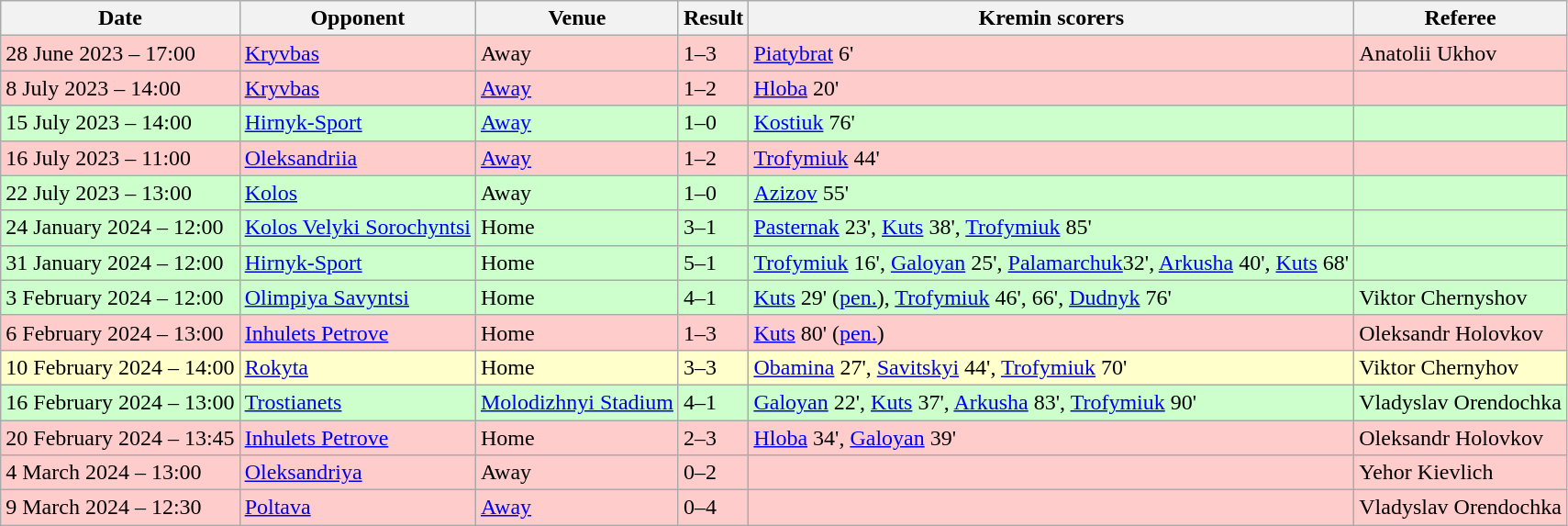<table class="wikitable" style="text-align:left">
<tr>
<th>Date</th>
<th>Opponent</th>
<th>Venue</th>
<th>Result</th>
<th>Kremin scorers</th>
<th>Referee</th>
</tr>
<tr style="background:#ffcccc">
<td>28 June 2023 – 17:00</td>
<td><a href='#'>Kryvbas</a></td>
<td>Away</td>
<td>1–3</td>
<td><a href='#'>Piatybrat</a> 6'</td>
<td>Anatolii Ukhov</td>
</tr>
<tr style="background:#ffcccc">
<td>8 July 2023 – 14:00</td>
<td><a href='#'>Kryvbas</a></td>
<td><a href='#'>Away</a></td>
<td>1–2</td>
<td><a href='#'>Hloba</a> 20'</td>
<td></td>
</tr>
<tr style="background:#ccffcc">
<td>15 July 2023 – 14:00</td>
<td><a href='#'>Hirnyk-Sport</a></td>
<td><a href='#'>Away</a></td>
<td>1–0</td>
<td><a href='#'>Kostiuk</a> 76'</td>
<td></td>
</tr>
<tr style="background:#ffcccc">
<td>16 July 2023 – 11:00</td>
<td><a href='#'>Oleksandriia</a></td>
<td><a href='#'>Away</a></td>
<td>1–2</td>
<td><a href='#'>Trofymiuk</a> 44'</td>
<td></td>
</tr>
<tr style="background:#ccffcc">
<td>22 July 2023 – 13:00</td>
<td><a href='#'>Kolos</a></td>
<td>Away</td>
<td>1–0</td>
<td><a href='#'>Azizov</a> 55'</td>
<td></td>
</tr>
<tr style="background:#ccffcc">
<td>24 January 2024 – 12:00</td>
<td><a href='#'>Kolos Velyki Sorochyntsi</a></td>
<td>Home</td>
<td>3–1</td>
<td><a href='#'>Pasternak</a> 23', <a href='#'>Kuts</a> 38', <a href='#'>Trofymiuk</a> 85'</td>
<td></td>
</tr>
<tr style="background:#ccffcc">
<td>31 January 2024 – 12:00</td>
<td><a href='#'>Hirnyk-Sport</a></td>
<td>Home</td>
<td>5–1</td>
<td><a href='#'>Trofymiuk</a> 16', <a href='#'>Galoyan</a> 25', <a href='#'>Palamarchuk</a>32', <a href='#'>Arkusha</a> 40', <a href='#'>Kuts</a> 68'</td>
<td></td>
</tr>
<tr style="background:#ccffcc">
<td>3 February 2024 – 12:00</td>
<td><a href='#'>Olimpiya Savyntsi</a></td>
<td>Home</td>
<td>4–1</td>
<td><a href='#'>Kuts</a> 29' (<a href='#'>pen.</a>), <a href='#'>Trofymiuk</a> 46', 66', <a href='#'>Dudnyk</a> 76'</td>
<td>Viktor Chernyshov</td>
</tr>
<tr style="background:#ffcccc">
<td>6 February 2024 – 13:00</td>
<td><a href='#'>Inhulets Petrove</a></td>
<td>Home</td>
<td>1–3</td>
<td><a href='#'>Kuts</a> 80' (<a href='#'>pen.</a>)</td>
<td>Oleksandr Holovkov</td>
</tr>
<tr style="background:#ffffcc">
<td>10 February 2024 – 14:00</td>
<td><a href='#'>Rokyta</a></td>
<td>Home</td>
<td>3–3</td>
<td><a href='#'>Obamina</a> 27', <a href='#'>Savitskyi</a> 44', <a href='#'>Trofymiuk</a> 70'</td>
<td>Viktor Chernyhov</td>
</tr>
<tr style="background:#ccffcc">
<td>16 February 2024 – 13:00</td>
<td><a href='#'>Trostianets</a></td>
<td><a href='#'>Molodizhnyi Stadium</a></td>
<td>4–1</td>
<td><a href='#'>Galoyan</a> 22', <a href='#'>Kuts</a> 37', <a href='#'>Arkusha</a> 83', <a href='#'>Trofymiuk</a> 90'</td>
<td>Vladyslav Orendochka</td>
</tr>
<tr style="background:#ffcccc">
<td>20 February 2024 – 13:45</td>
<td><a href='#'>Inhulets Petrove</a></td>
<td>Home</td>
<td>2–3</td>
<td><a href='#'>Hloba</a> 34', <a href='#'>Galoyan</a> 39'</td>
<td>Oleksandr Holovkov</td>
</tr>
<tr style="background:#ffcccc">
<td>4 March 2024 – 13:00</td>
<td><a href='#'>Oleksandriya</a></td>
<td>Away</td>
<td>0–2</td>
<td></td>
<td>Yehor Kievlich</td>
</tr>
<tr style="background:#ffcccc">
<td>9 March 2024 – 12:30</td>
<td><a href='#'>Poltava</a></td>
<td><a href='#'>Away</a></td>
<td>0–4</td>
<td></td>
<td>Vladyslav Orendochka</td>
</tr>
</table>
